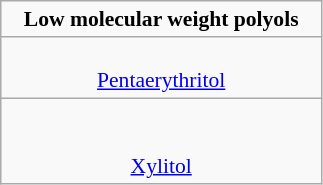<table class="wikitable floatright" style="text-align:center; font-size:90%" width="17%">
<tr class="hintergrundfarbe6">
<td><strong>Low molecular weight polyols</strong></td>
</tr>
<tr>
<td> <br><a href='#'>Pentaerythritol</a></td>
</tr>
<tr>
<td> <br><br><a href='#'>Xylitol</a></td>
</tr>
</table>
